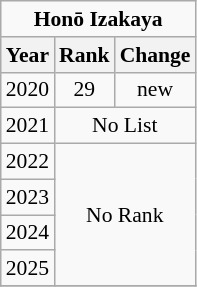<table class="wikitable" style="font-size: 90%; text-align: center;">
<tr>
<td colspan="3"><strong>Honō Izakaya</strong></td>
</tr>
<tr>
<th>Year</th>
<th>Rank</th>
<th>Change</th>
</tr>
<tr>
<td>2020</td>
<td>29</td>
<td>new</td>
</tr>
<tr>
<td>2021</td>
<td colspan="2">No List</td>
</tr>
<tr>
<td>2022</td>
<td colspan="2" rowspan="4"> No Rank</td>
</tr>
<tr>
<td>2023</td>
</tr>
<tr>
<td>2024</td>
</tr>
<tr>
<td>2025</td>
</tr>
<tr>
</tr>
</table>
